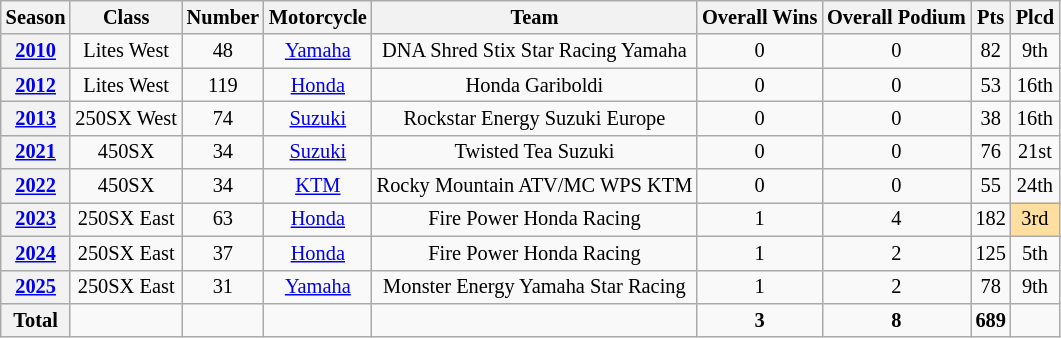<table class="wikitable" style="font-size: 85%; text-align:center">
<tr>
<th>Season</th>
<th>Class</th>
<th>Number</th>
<th>Motorcycle</th>
<th>Team</th>
<th>Overall Wins</th>
<th>Overall Podium</th>
<th>Pts</th>
<th>Plcd</th>
</tr>
<tr>
<th><a href='#'>2010</a></th>
<td>Lites West</td>
<td>48</td>
<td><a href='#'>Yamaha</a></td>
<td>DNA Shred Stix Star Racing Yamaha</td>
<td>0</td>
<td>0</td>
<td>82</td>
<td>9th</td>
</tr>
<tr>
<th><a href='#'>2012</a></th>
<td>Lites West</td>
<td>119</td>
<td><a href='#'>Honda</a></td>
<td>Honda Gariboldi</td>
<td>0</td>
<td>0</td>
<td>53</td>
<td>16th</td>
</tr>
<tr>
<th><a href='#'>2013</a></th>
<td>250SX West</td>
<td>74</td>
<td><a href='#'>Suzuki</a></td>
<td>Rockstar Energy Suzuki Europe</td>
<td>0</td>
<td>0</td>
<td>38</td>
<td>16th</td>
</tr>
<tr>
<th><a href='#'>2021</a></th>
<td>450SX</td>
<td>34</td>
<td><a href='#'>Suzuki</a></td>
<td>Twisted Tea Suzuki</td>
<td>0</td>
<td>0</td>
<td>76</td>
<td>21st</td>
</tr>
<tr>
<th><a href='#'>2022</a></th>
<td>450SX</td>
<td>34</td>
<td><a href='#'>KTM</a></td>
<td>Rocky Mountain ATV/MC WPS KTM</td>
<td>0</td>
<td>0</td>
<td>55</td>
<td>24th</td>
</tr>
<tr>
<th><a href='#'>2023</a></th>
<td>250SX East</td>
<td>63</td>
<td><a href='#'>Honda</a></td>
<td>Fire Power Honda Racing</td>
<td>1</td>
<td>4</td>
<td>182</td>
<td style="background:#ffdf9f;">3rd</td>
</tr>
<tr>
<th><a href='#'>2024</a></th>
<td>250SX East</td>
<td>37</td>
<td><a href='#'>Honda</a></td>
<td>Fire Power Honda Racing</td>
<td>1</td>
<td>2</td>
<td>125</td>
<td>5th</td>
</tr>
<tr>
<th><a href='#'>2025</a></th>
<td>250SX East</td>
<td>31</td>
<td><a href='#'>Yamaha</a></td>
<td>Monster Energy Yamaha Star Racing</td>
<td>1</td>
<td>2</td>
<td>78</td>
<td>9th</td>
</tr>
<tr>
<th>Total</th>
<td></td>
<td></td>
<td></td>
<td></td>
<td><strong>3</strong></td>
<td><strong>8</strong></td>
<td><strong>689</strong></td>
<td></td>
</tr>
</table>
